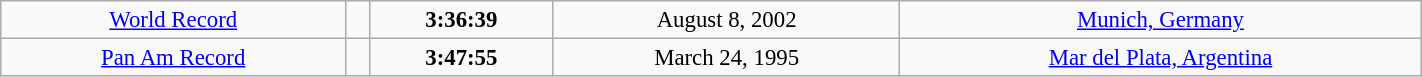<table class="wikitable" style=" text-align:center; font-size:95%;" width="75%">
<tr>
<td><a href='#'>World Record</a></td>
<td></td>
<td><strong>3:36:39</strong></td>
<td>August 8, 2002</td>
<td> <a href='#'>Munich, Germany</a></td>
</tr>
<tr>
<td><a href='#'>Pan Am Record</a></td>
<td></td>
<td><strong>3:47:55</strong></td>
<td>March 24, 1995</td>
<td> <a href='#'>Mar del Plata, Argentina</a></td>
</tr>
</table>
